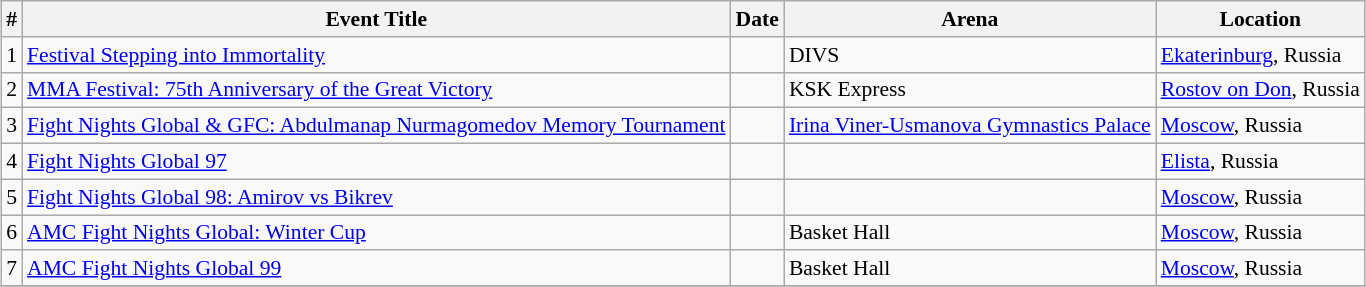<table class="sortable wikitable succession-box" style="margin:1.0em auto; font-size:90%;">
<tr>
<th scope="col">#</th>
<th scope="col">Event Title</th>
<th scope="col">Date</th>
<th scope="col">Arena</th>
<th scope="col">Location</th>
</tr>
<tr>
<td align=center>1</td>
<td><a href='#'>Festival Stepping into Immortality</a></td>
<td></td>
<td>DIVS</td>
<td><a href='#'>Ekaterinburg</a>, Russia</td>
</tr>
<tr>
<td align=center>2</td>
<td><a href='#'>MMA Festival: 75th Anniversary of the Great Victory</a></td>
<td></td>
<td>KSK Express</td>
<td><a href='#'>Rostov on Don</a>, Russia</td>
</tr>
<tr>
<td align=center>3</td>
<td><a href='#'>Fight Nights Global & GFC: Abdulmanap Nurmagomedov Memory Tournament</a></td>
<td></td>
<td><a href='#'>Irina Viner-Usmanova Gymnastics Palace</a></td>
<td><a href='#'>Moscow</a>, Russia</td>
</tr>
<tr>
<td align=center>4</td>
<td><a href='#'>Fight Nights Global 97</a></td>
<td></td>
<td></td>
<td><a href='#'>Elista</a>, Russia</td>
</tr>
<tr>
<td align=center>5</td>
<td><a href='#'>Fight Nights Global 98: Amirov vs Bikrev</a></td>
<td></td>
<td></td>
<td><a href='#'>Moscow</a>, Russia</td>
</tr>
<tr>
<td align=center>6</td>
<td><a href='#'>AMC Fight Nights Global: Winter Cup</a></td>
<td></td>
<td>Basket Hall</td>
<td><a href='#'>Moscow</a>, Russia</td>
</tr>
<tr>
<td align=center>7</td>
<td><a href='#'>AMC Fight Nights Global 99</a></td>
<td></td>
<td>Basket Hall</td>
<td><a href='#'>Moscow</a>, Russia</td>
</tr>
<tr>
</tr>
</table>
